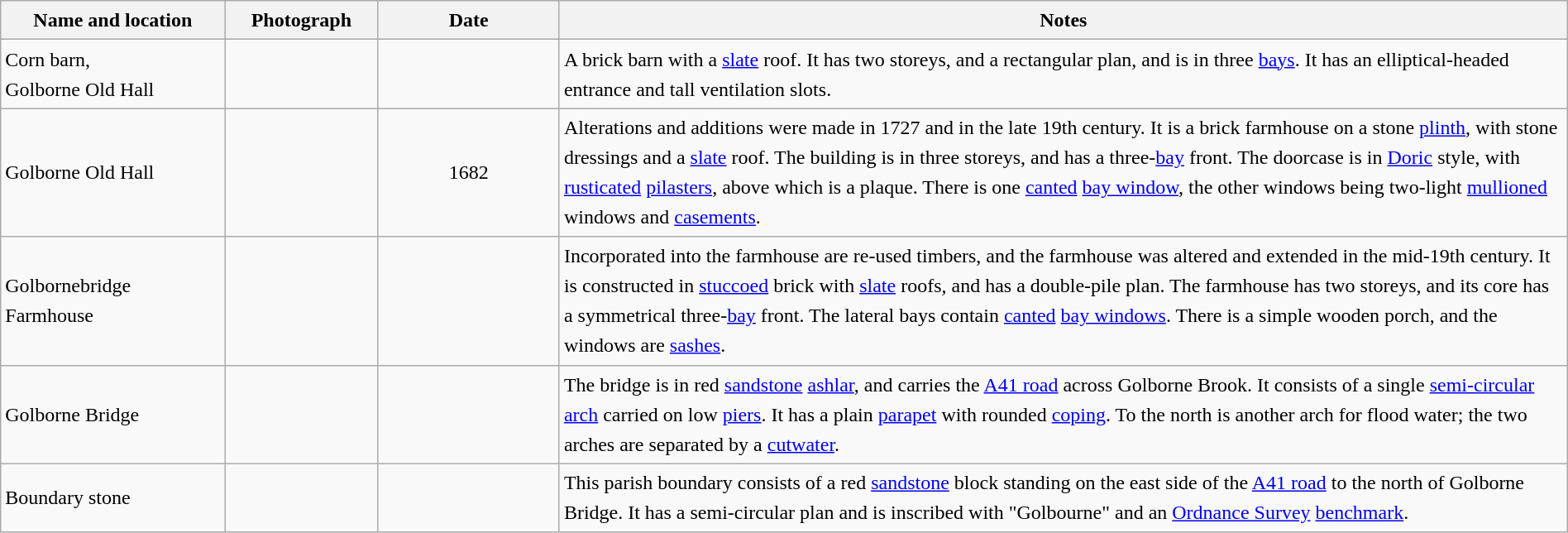<table class="wikitable sortable plainrowheaders" style="width:100%;border:0px;text-align:left;line-height:150%;">
<tr>
<th scope="col"  style="width:150px">Name and location</th>
<th scope="col"  style="width:100px" class="unsortable">Photograph</th>
<th scope="col"  style="width:120px">Date</th>
<th scope="col"  style="width:700px" class="unsortable">Notes</th>
</tr>
<tr>
<td>Corn barn,<br>Golborne Old Hall<br><small></small></td>
<td></td>
<td align="center"></td>
<td>A brick barn with a <a href='#'>slate</a> roof.  It has two storeys, and a rectangular plan, and is in three <a href='#'>bays</a>.  It has an elliptical-headed entrance and tall ventilation slots.</td>
</tr>
<tr>
<td>Golborne Old Hall<br><small></small></td>
<td></td>
<td align="center">1682</td>
<td>Alterations and additions were made in 1727 and in the late 19th century.  It is a brick farmhouse on a stone <a href='#'>plinth</a>, with stone dressings and a <a href='#'>slate</a> roof.  The building is in three storeys, and has a three-<a href='#'>bay</a> front.  The doorcase is in <a href='#'>Doric</a> style, with <a href='#'>rusticated</a> <a href='#'>pilasters</a>, above which is a plaque.  There is one <a href='#'>canted</a> <a href='#'>bay window</a>, the other windows being two-light <a href='#'>mullioned</a> windows and <a href='#'>casements</a>.</td>
</tr>
<tr>
<td>Golbornebridge Farmhouse<br><small></small></td>
<td></td>
<td align="center"></td>
<td>Incorporated into the farmhouse are re-used timbers, and the farmhouse was altered and extended in the mid-19th century.  It is constructed in <a href='#'>stuccoed</a> brick with <a href='#'>slate</a> roofs, and has a double-pile plan.  The farmhouse has two storeys, and its core has a symmetrical three-<a href='#'>bay</a> front.  The lateral bays contain <a href='#'>canted</a> <a href='#'>bay windows</a>.  There is a simple wooden porch, and the windows are <a href='#'>sashes</a>.</td>
</tr>
<tr>
<td>Golborne Bridge<br><small></small></td>
<td></td>
<td align="center"></td>
<td>The bridge is in red <a href='#'>sandstone</a> <a href='#'>ashlar</a>, and carries the <a href='#'>A41 road</a> across Golborne Brook.  It consists of a single <a href='#'>semi-circular arch</a> carried on low <a href='#'>piers</a>.  It has a plain <a href='#'>parapet</a> with rounded <a href='#'>coping</a>.  To the north is another arch for flood water; the two arches are separated by a <a href='#'>cutwater</a>.</td>
</tr>
<tr>
<td>Boundary stone<br><small></small></td>
<td></td>
<td align="center"></td>
<td>This parish boundary consists of a red <a href='#'>sandstone</a> block standing on the east side of the <a href='#'>A41 road</a> to the north of Golborne Bridge.  It has a semi-circular plan and is inscribed with "Golbourne" and an <a href='#'>Ordnance Survey</a> <a href='#'>benchmark</a>.</td>
</tr>
<tr>
</tr>
</table>
